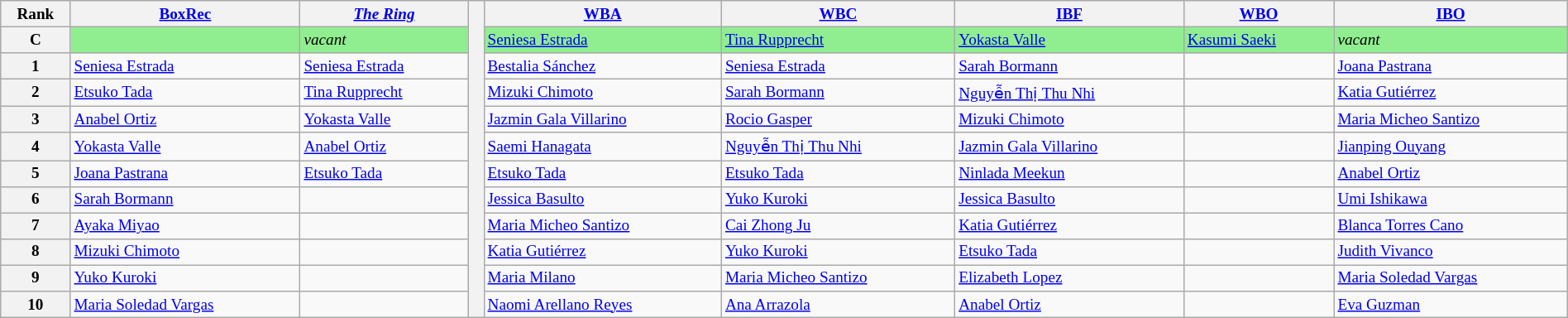<table class="wikitable" style="text-align:left; font-size:80%; width:100%;">
<tr>
<th>Rank</th>
<th><a href='#'>BoxRec</a></th>
<th><em><a href='#'>The Ring</a></em></th>
<th rowspan="12" style="width:1%;"></th>
<th><a href='#'>WBA</a></th>
<th><a href='#'>WBC</a></th>
<th><a href='#'>IBF</a></th>
<th><a href='#'>WBO</a></th>
<th><a href='#'>IBO</a></th>
</tr>
<tr style="background:lightgreen;">
<th scope="row">C</th>
<td></td>
<td><em>vacant</em></td>
<td> <a href='#'>Seniesa Estrada</a></td>
<td> <a href='#'>Tina Rupprecht</a></td>
<td> <a href='#'>Yokasta Valle</a></td>
<td> <a href='#'>Kasumi Saeki</a></td>
<td><em>vacant</em></td>
</tr>
<tr>
<th scope="row">1</th>
<td> <a href='#'>Seniesa Estrada</a></td>
<td> <a href='#'>Seniesa Estrada</a></td>
<td> <a href='#'>Bestalia Sánchez</a></td>
<td> <a href='#'>Seniesa Estrada</a></td>
<td> <a href='#'>Sarah Bormann</a></td>
<td></td>
<td> <a href='#'>Joana Pastrana</a></td>
</tr>
<tr>
<th scope="row">2</th>
<td> <a href='#'>Etsuko Tada</a></td>
<td> <a href='#'>Tina Rupprecht</a></td>
<td> <a href='#'>Mizuki Chimoto</a></td>
<td> <a href='#'>Sarah Bormann</a></td>
<td> <a href='#'>Nguyễn Thị Thu Nhi</a></td>
<td></td>
<td> <a href='#'>Katia Gutiérrez</a></td>
</tr>
<tr>
<th scope="row">3</th>
<td> <a href='#'>Anabel Ortiz</a></td>
<td> <a href='#'>Yokasta Valle</a></td>
<td> <a href='#'>Jazmin Gala Villarino</a></td>
<td> <a href='#'>Rocio Gasper</a></td>
<td> <a href='#'>Mizuki Chimoto</a></td>
<td></td>
<td> <a href='#'>Maria Micheo Santizo</a></td>
</tr>
<tr>
<th scope="row">4</th>
<td> <a href='#'>Yokasta Valle</a></td>
<td> <a href='#'>Anabel Ortiz</a></td>
<td> <a href='#'>Saemi Hanagata</a></td>
<td> <a href='#'>Nguyễn Thị Thu Nhi</a></td>
<td> <a href='#'>Jazmin Gala Villarino</a></td>
<td></td>
<td> <a href='#'>Jianping Ouyang</a></td>
</tr>
<tr>
<th scope="row">5</th>
<td> <a href='#'>Joana Pastrana</a></td>
<td> <a href='#'>Etsuko Tada</a></td>
<td> <a href='#'>Etsuko Tada</a></td>
<td> <a href='#'>Etsuko Tada</a></td>
<td> <a href='#'>Ninlada Meekun</a></td>
<td></td>
<td> <a href='#'>Anabel Ortiz</a></td>
</tr>
<tr>
<th scope="row">6</th>
<td> <a href='#'>Sarah Bormann</a></td>
<td></td>
<td> <a href='#'>Jessica Basulto</a></td>
<td> <a href='#'>Yuko Kuroki</a></td>
<td> <a href='#'>Jessica Basulto</a></td>
<td></td>
<td> <a href='#'>Umi Ishikawa</a></td>
</tr>
<tr>
<th scope="row">7</th>
<td> <a href='#'>Ayaka Miyao</a></td>
<td></td>
<td> <a href='#'>Maria Micheo Santizo</a></td>
<td> <a href='#'>Cai Zhong Ju</a></td>
<td> <a href='#'>Katia Gutiérrez</a></td>
<td></td>
<td> <a href='#'>Blanca Torres Cano</a></td>
</tr>
<tr>
<th scope="row">8</th>
<td> <a href='#'>Mizuki Chimoto</a></td>
<td></td>
<td> <a href='#'>Katia Gutiérrez</a></td>
<td> <a href='#'>Yuko Kuroki</a></td>
<td> <a href='#'>Etsuko Tada</a></td>
<td></td>
<td> <a href='#'>Judith Vivanco</a></td>
</tr>
<tr>
<th scope="row">9</th>
<td> <a href='#'>Yuko Kuroki</a></td>
<td></td>
<td> <a href='#'>Maria Milano</a></td>
<td> <a href='#'>Maria Micheo Santizo</a></td>
<td> <a href='#'>Elizabeth Lopez</a></td>
<td></td>
<td> <a href='#'>Maria Soledad Vargas</a></td>
</tr>
<tr>
<th scope="row">10</th>
<td> <a href='#'>Maria Soledad Vargas</a></td>
<td></td>
<td> <a href='#'>Naomi Arellano Reyes</a></td>
<td> <a href='#'>Ana Arrazola</a></td>
<td> <a href='#'>Anabel Ortiz</a></td>
<td></td>
<td> <a href='#'>Eva Guzman</a></td>
</tr>
</table>
